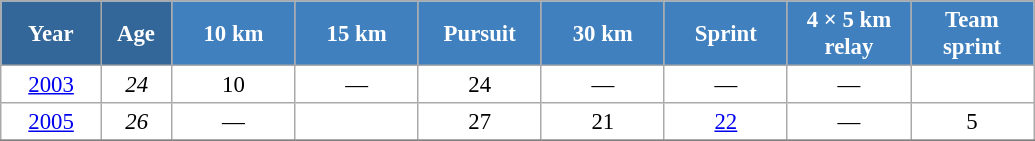<table class="wikitable" style="font-size:95%; text-align:center; border:grey solid 1px; border-collapse:collapse; background:#ffffff;">
<tr>
<th style="background-color:#369; color:white; width:60px;"> Year </th>
<th style="background-color:#369; color:white; width:40px;"> Age </th>
<th style="background-color:#4180be; color:white; width:75px;"> 10 km </th>
<th style="background-color:#4180be; color:white; width:75px;"> 15 km </th>
<th style="background-color:#4180be; color:white; width:75px;"> Pursuit </th>
<th style="background-color:#4180be; color:white; width:75px;"> 30 km </th>
<th style="background-color:#4180be; color:white; width:75px;"> Sprint </th>
<th style="background-color:#4180be; color:white; width:75px;"> 4 × 5 km <br> relay </th>
<th style="background-color:#4180be; color:white; width:75px;"> Team <br> sprint </th>
</tr>
<tr>
<td><a href='#'>2003</a></td>
<td><em>24</em></td>
<td>10</td>
<td>—</td>
<td>24</td>
<td>—</td>
<td>—</td>
<td>—</td>
<td></td>
</tr>
<tr>
<td><a href='#'>2005</a></td>
<td><em>26</em></td>
<td>—</td>
<td></td>
<td>27</td>
<td>21</td>
<td><a href='#'>22</a></td>
<td>—</td>
<td>5</td>
</tr>
<tr>
</tr>
</table>
